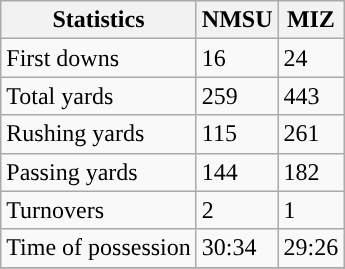<table class="wikitable" style="float: left;">
<tr>
<th>Statistics</th>
<th>NMSU</th>
<th>MIZ</th>
</tr>
<tr>
<td>First downs</td>
<td>16</td>
<td>24</td>
</tr>
<tr>
<td>Total yards</td>
<td>259</td>
<td>443</td>
</tr>
<tr>
<td>Rushing yards</td>
<td>115</td>
<td>261</td>
</tr>
<tr>
<td>Passing yards</td>
<td>144</td>
<td>182</td>
</tr>
<tr>
<td>Turnovers</td>
<td>2</td>
<td>1</td>
</tr>
<tr>
<td>Time of possession</td>
<td>30:34</td>
<td>29:26</td>
</tr>
<tr>
</tr>
</table>
